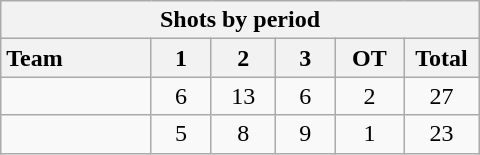<table class="wikitable" style="width:20em;">
<tr>
<th colspan="6">Shots by period</th>
</tr>
<tr>
<th style="width:8em; text-align:left;">Team</th>
<th style="width:3em;">1</th>
<th style="width:3em;">2</th>
<th style="width:3em;">3</th>
<th style="width:3em;">OT</th>
<th style="width:3em;">Total</th>
</tr>
<tr style="text-align:center;">
<td style="text-align:left;"></td>
<td>6</td>
<td>13</td>
<td>6</td>
<td>2</td>
<td>27</td>
</tr>
<tr style="text-align:center;">
<td style="text-align:left;"></td>
<td>5</td>
<td>8</td>
<td>9</td>
<td>1</td>
<td>23</td>
</tr>
</table>
